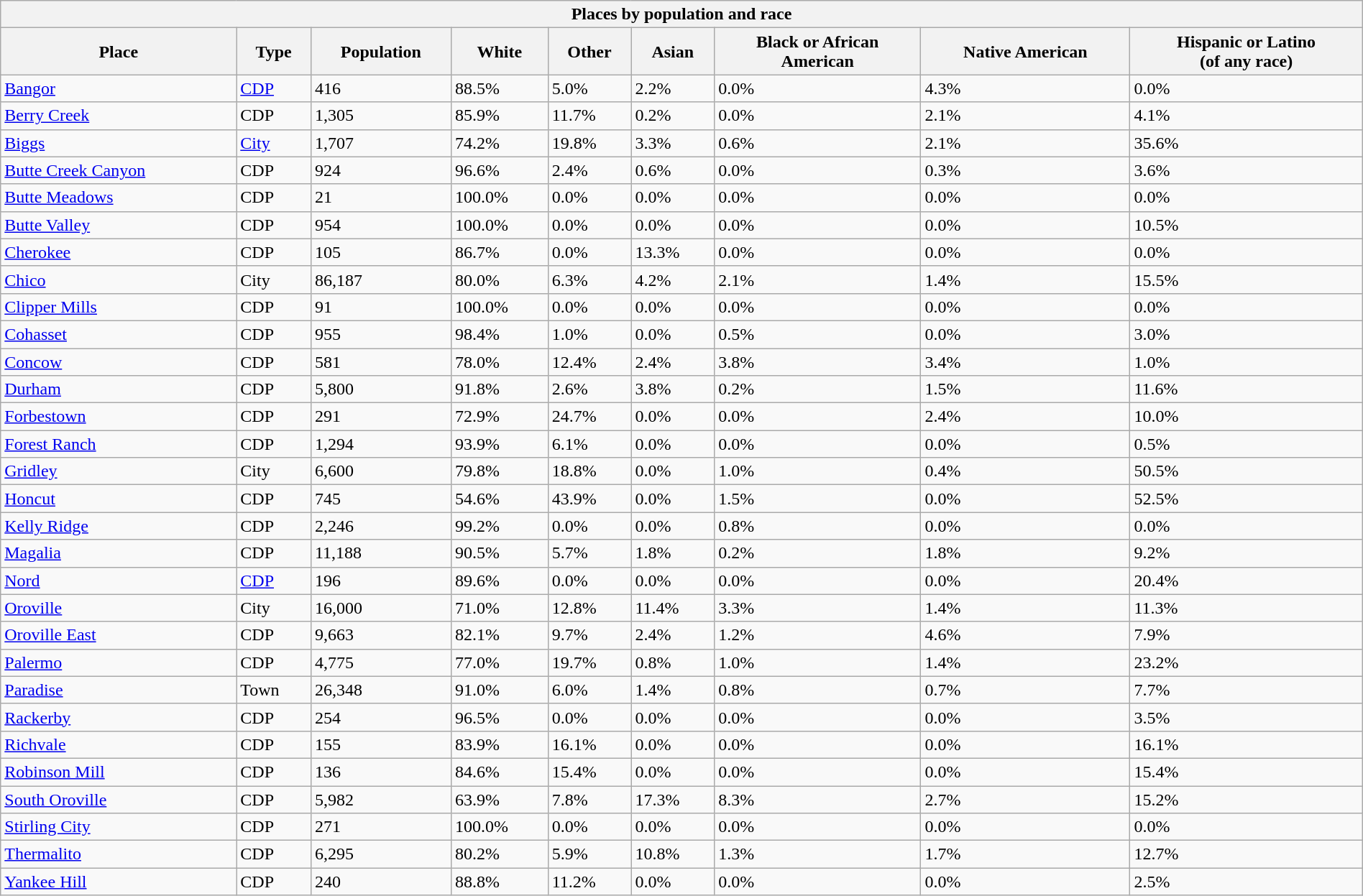<table class="wikitable collapsible collapsed sortable" style="width: 100%;">
<tr>
<th colspan="9">Places by population and race</th>
</tr>
<tr>
<th>Place</th>
<th>Type</th>
<th data-sort-type="number">Population</th>
<th data-sort-type="number">White</th>
<th data-sort-type="number">Other<br></th>
<th data-sort-type="number">Asian</th>
<th data-sort-type="number">Black or African<br>American</th>
<th data-sort-type="number">Native American<br></th>
<th data-sort-type="number">Hispanic or Latino<br>(of any race)</th>
</tr>
<tr>
<td><a href='#'>Bangor</a></td>
<td><a href='#'>CDP</a></td>
<td>416</td>
<td>88.5%</td>
<td>5.0%</td>
<td>2.2%</td>
<td>0.0%</td>
<td>4.3%</td>
<td>0.0%</td>
</tr>
<tr>
<td><a href='#'>Berry Creek</a></td>
<td>CDP</td>
<td>1,305</td>
<td>85.9%</td>
<td>11.7%</td>
<td>0.2%</td>
<td>0.0%</td>
<td>2.1%</td>
<td>4.1%</td>
</tr>
<tr>
<td><a href='#'>Biggs</a></td>
<td><a href='#'>City</a></td>
<td>1,707</td>
<td>74.2%</td>
<td>19.8%</td>
<td>3.3%</td>
<td>0.6%</td>
<td>2.1%</td>
<td>35.6%</td>
</tr>
<tr>
<td><a href='#'>Butte Creek Canyon</a></td>
<td>CDP</td>
<td>924</td>
<td>96.6%</td>
<td>2.4%</td>
<td>0.6%</td>
<td>0.0%</td>
<td>0.3%</td>
<td>3.6%</td>
</tr>
<tr>
<td><a href='#'>Butte Meadows</a></td>
<td>CDP</td>
<td>21</td>
<td>100.0%</td>
<td>0.0%</td>
<td>0.0%</td>
<td>0.0%</td>
<td>0.0%</td>
<td>0.0%</td>
</tr>
<tr>
<td><a href='#'>Butte Valley</a></td>
<td>CDP</td>
<td>954</td>
<td>100.0%</td>
<td>0.0%</td>
<td>0.0%</td>
<td>0.0%</td>
<td>0.0%</td>
<td>10.5%</td>
</tr>
<tr>
<td><a href='#'>Cherokee</a></td>
<td>CDP</td>
<td>105</td>
<td>86.7%</td>
<td>0.0%</td>
<td>13.3%</td>
<td>0.0%</td>
<td>0.0%</td>
<td>0.0%</td>
</tr>
<tr>
<td><a href='#'>Chico</a></td>
<td>City</td>
<td>86,187</td>
<td>80.0%</td>
<td>6.3%</td>
<td>4.2%</td>
<td>2.1%</td>
<td>1.4%</td>
<td>15.5%</td>
</tr>
<tr>
<td><a href='#'>Clipper Mills</a></td>
<td>CDP</td>
<td>91</td>
<td>100.0%</td>
<td>0.0%</td>
<td>0.0%</td>
<td>0.0%</td>
<td>0.0%</td>
<td>0.0%</td>
</tr>
<tr>
<td><a href='#'>Cohasset</a></td>
<td>CDP</td>
<td>955</td>
<td>98.4%</td>
<td>1.0%</td>
<td>0.0%</td>
<td>0.5%</td>
<td>0.0%</td>
<td>3.0%</td>
</tr>
<tr>
<td><a href='#'>Concow</a></td>
<td>CDP</td>
<td>581</td>
<td>78.0%</td>
<td>12.4%</td>
<td>2.4%</td>
<td>3.8%</td>
<td>3.4%</td>
<td>1.0%</td>
</tr>
<tr>
<td><a href='#'>Durham</a></td>
<td>CDP</td>
<td>5,800</td>
<td>91.8%</td>
<td>2.6%</td>
<td>3.8%</td>
<td>0.2%</td>
<td>1.5%</td>
<td>11.6%</td>
</tr>
<tr>
<td><a href='#'>Forbestown</a></td>
<td>CDP</td>
<td>291</td>
<td>72.9%</td>
<td>24.7%</td>
<td>0.0%</td>
<td>0.0%</td>
<td>2.4%</td>
<td>10.0%</td>
</tr>
<tr>
<td><a href='#'>Forest Ranch</a></td>
<td>CDP</td>
<td>1,294</td>
<td>93.9%</td>
<td>6.1%</td>
<td>0.0%</td>
<td>0.0%</td>
<td>0.0%</td>
<td>0.5%</td>
</tr>
<tr>
<td><a href='#'>Gridley</a></td>
<td>City</td>
<td>6,600</td>
<td>79.8%</td>
<td>18.8%</td>
<td>0.0%</td>
<td>1.0%</td>
<td>0.4%</td>
<td>50.5%</td>
</tr>
<tr>
<td><a href='#'>Honcut</a></td>
<td>CDP</td>
<td>745</td>
<td>54.6%</td>
<td>43.9%</td>
<td>0.0%</td>
<td>1.5%</td>
<td>0.0%</td>
<td>52.5%</td>
</tr>
<tr>
<td><a href='#'>Kelly Ridge</a></td>
<td>CDP</td>
<td>2,246</td>
<td>99.2%</td>
<td>0.0%</td>
<td>0.0%</td>
<td>0.8%</td>
<td>0.0%</td>
<td>0.0%</td>
</tr>
<tr>
<td><a href='#'>Magalia</a></td>
<td>CDP</td>
<td>11,188</td>
<td>90.5%</td>
<td>5.7%</td>
<td>1.8%</td>
<td>0.2%</td>
<td>1.8%</td>
<td>9.2%</td>
</tr>
<tr>
<td><a href='#'>Nord</a></td>
<td><a href='#'>CDP</a></td>
<td>196</td>
<td>89.6%</td>
<td>0.0%</td>
<td>0.0%</td>
<td>0.0%</td>
<td>0.0%</td>
<td>20.4%</td>
</tr>
<tr>
<td><a href='#'>Oroville</a></td>
<td>City</td>
<td>16,000</td>
<td>71.0%</td>
<td>12.8%</td>
<td>11.4%</td>
<td>3.3%</td>
<td>1.4%</td>
<td>11.3%</td>
</tr>
<tr>
<td><a href='#'>Oroville East</a></td>
<td>CDP</td>
<td>9,663</td>
<td>82.1%</td>
<td>9.7%</td>
<td>2.4%</td>
<td>1.2%</td>
<td>4.6%</td>
<td>7.9%</td>
</tr>
<tr>
<td><a href='#'>Palermo</a></td>
<td>CDP</td>
<td>4,775</td>
<td>77.0%</td>
<td>19.7%</td>
<td>0.8%</td>
<td>1.0%</td>
<td>1.4%</td>
<td>23.2%</td>
</tr>
<tr>
<td><a href='#'>Paradise</a></td>
<td>Town</td>
<td>26,348</td>
<td>91.0%</td>
<td>6.0%</td>
<td>1.4%</td>
<td>0.8%</td>
<td>0.7%</td>
<td>7.7%</td>
</tr>
<tr>
<td><a href='#'>Rackerby</a></td>
<td>CDP</td>
<td>254</td>
<td>96.5%</td>
<td>0.0%</td>
<td>0.0%</td>
<td>0.0%</td>
<td>0.0%</td>
<td>3.5%</td>
</tr>
<tr>
<td><a href='#'>Richvale</a></td>
<td>CDP</td>
<td>155</td>
<td>83.9%</td>
<td>16.1%</td>
<td>0.0%</td>
<td>0.0%</td>
<td>0.0%</td>
<td>16.1%</td>
</tr>
<tr>
<td><a href='#'>Robinson Mill</a></td>
<td>CDP</td>
<td>136</td>
<td>84.6%</td>
<td>15.4%</td>
<td>0.0%</td>
<td>0.0%</td>
<td>0.0%</td>
<td>15.4%</td>
</tr>
<tr>
<td><a href='#'>South Oroville</a></td>
<td>CDP</td>
<td>5,982</td>
<td>63.9%</td>
<td>7.8%</td>
<td>17.3%</td>
<td>8.3%</td>
<td>2.7%</td>
<td>15.2%</td>
</tr>
<tr>
<td><a href='#'>Stirling City</a></td>
<td>CDP</td>
<td>271</td>
<td>100.0%</td>
<td>0.0%</td>
<td>0.0%</td>
<td>0.0%</td>
<td>0.0%</td>
<td>0.0%</td>
</tr>
<tr>
<td><a href='#'>Thermalito</a></td>
<td>CDP</td>
<td>6,295</td>
<td>80.2%</td>
<td>5.9%</td>
<td>10.8%</td>
<td>1.3%</td>
<td>1.7%</td>
<td>12.7%</td>
</tr>
<tr>
<td><a href='#'>Yankee Hill</a></td>
<td>CDP</td>
<td>240</td>
<td>88.8%</td>
<td>11.2%</td>
<td>0.0%</td>
<td>0.0%</td>
<td>0.0%</td>
<td>2.5%</td>
</tr>
</table>
